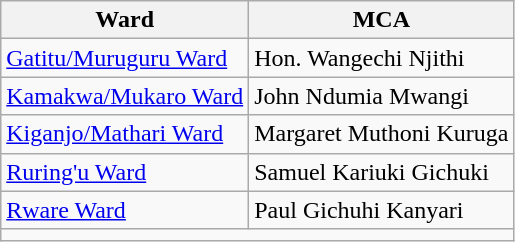<table class="wikitable">
<tr>
<th>Ward</th>
<th>MCA</th>
</tr>
<tr>
<td><a href='#'>Gatitu/Muruguru Ward</a></td>
<td>Hon. Wangechi Njithi</td>
</tr>
<tr>
<td><a href='#'>Kamakwa/Mukaro Ward</a></td>
<td>John Ndumia Mwangi</td>
</tr>
<tr>
<td><a href='#'>Kiganjo/Mathari Ward</a></td>
<td>Margaret Muthoni Kuruga</td>
</tr>
<tr>
<td><a href='#'>Ruring'u Ward</a></td>
<td>Samuel Kariuki Gichuki</td>
</tr>
<tr>
<td><a href='#'>Rware Ward</a></td>
<td>Paul Gichuhi Kanyari</td>
</tr>
<tr>
<td colspan="2"></td>
</tr>
</table>
